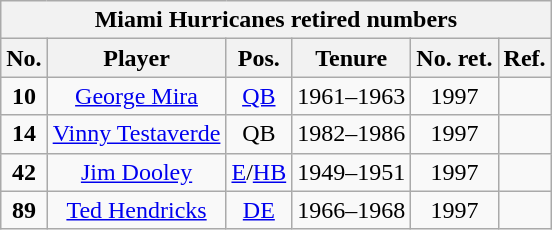<table class="wikitable" style="text-align:center">
<tr>
<th colspan=6 style =><strong>Miami Hurricanes retired numbers</strong></th>
</tr>
<tr>
<th style = >No.</th>
<th style = >Player</th>
<th style = >Pos.</th>
<th style = >Tenure</th>
<th style = >No. ret.</th>
<th style = >Ref.</th>
</tr>
<tr>
<td><strong>10</strong></td>
<td><a href='#'>George Mira</a></td>
<td><a href='#'>QB</a></td>
<td>1961–1963</td>
<td>1997</td>
<td></td>
</tr>
<tr>
<td><strong>14</strong></td>
<td><a href='#'>Vinny Testaverde</a></td>
<td>QB</td>
<td>1982–1986</td>
<td>1997</td>
<td></td>
</tr>
<tr>
<td><strong>42</strong></td>
<td><a href='#'>Jim Dooley</a></td>
<td><a href='#'>E</a>/<a href='#'>HB</a></td>
<td>1949–1951</td>
<td>1997</td>
<td></td>
</tr>
<tr>
<td><strong>89</strong></td>
<td><a href='#'>Ted Hendricks</a></td>
<td><a href='#'>DE</a></td>
<td>1966–1968</td>
<td>1997</td>
<td></td>
</tr>
</table>
